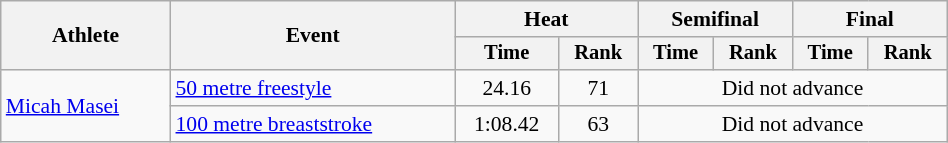<table class="wikitable" style="text-align:center; font-size:90%; width:50%;">
<tr>
<th rowspan="2">Athlete</th>
<th rowspan="2">Event</th>
<th colspan="2">Heat</th>
<th colspan="2">Semifinal</th>
<th colspan="2">Final</th>
</tr>
<tr style="font-size:95%">
<th>Time</th>
<th>Rank</th>
<th>Time</th>
<th>Rank</th>
<th>Time</th>
<th>Rank</th>
</tr>
<tr>
<td align=left rowspan=2><a href='#'>Micah Masei</a></td>
<td align=left><a href='#'>50 metre freestyle</a></td>
<td>24.16</td>
<td>71</td>
<td colspan=4>Did not advance</td>
</tr>
<tr>
<td align=left><a href='#'>100 metre breaststroke</a></td>
<td>1:08.42</td>
<td>63</td>
<td colspan=4>Did not advance</td>
</tr>
</table>
